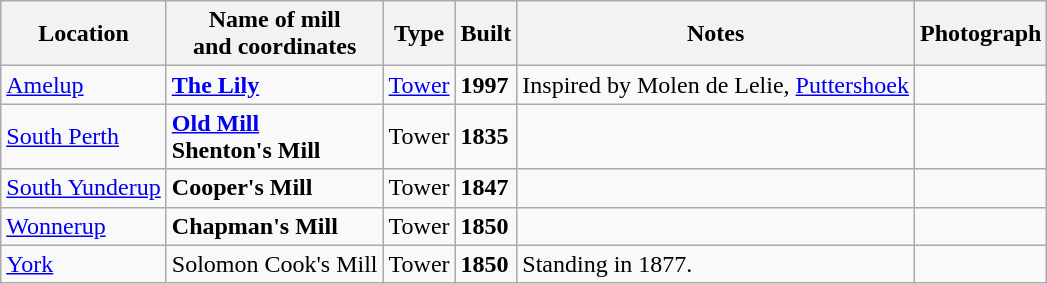<table class="wikitable">
<tr>
<th>Location</th>
<th>Name of mill<br>and coordinates</th>
<th>Type</th>
<th>Built</th>
<th>Notes</th>
<th>Photograph</th>
</tr>
<tr>
<td><a href='#'>Amelup</a></td>
<td><strong><a href='#'>The Lily</a></strong></td>
<td><a href='#'>Tower</a></td>
<td><strong>1997</strong></td>
<td>Inspired by Molen de Lelie, <a href='#'>Puttershoek</a><br></td>
<td></td>
</tr>
<tr>
<td><a href='#'>South Perth</a></td>
<td><strong> <a href='#'>Old Mill</a></strong><br><strong>Shenton's Mill</strong></td>
<td>Tower</td>
<td><strong>1835</strong></td>
<td></td>
<td></td>
</tr>
<tr>
<td><a href='#'>South Yunderup</a></td>
<td><strong>Cooper's Mill</strong></td>
<td>Tower</td>
<td><strong>1847</strong></td>
<td></td>
<td></td>
</tr>
<tr>
<td><a href='#'>Wonnerup</a></td>
<td><strong>Chapman's Mill</strong></td>
<td>Tower</td>
<td><strong>1850</strong></td>
<td></td>
<td></td>
</tr>
<tr>
<td><a href='#'>York</a></td>
<td>Solomon Cook's Mill</td>
<td>Tower</td>
<td><strong>1850</strong></td>
<td>Standing in 1877.</td>
<td></td>
</tr>
</table>
